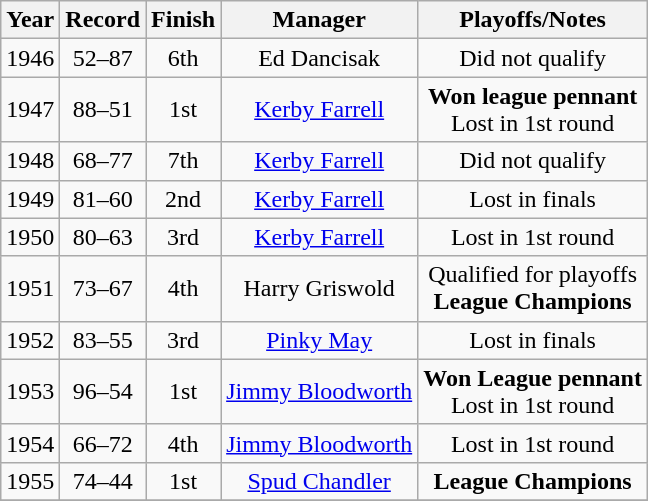<table class="wikitable" style="text-align:center">
<tr>
<th>Year</th>
<th>Record</th>
<th>Finish</th>
<th>Manager</th>
<th>Playoffs/Notes</th>
</tr>
<tr>
<td>1946</td>
<td>52–87</td>
<td>6th</td>
<td>Ed Dancisak</td>
<td>Did not qualify</td>
</tr>
<tr>
<td>1947</td>
<td>88–51</td>
<td>1st</td>
<td><a href='#'>Kerby Farrell</a></td>
<td><strong>Won league pennant</strong><br>Lost in 1st round</td>
</tr>
<tr>
<td>1948</td>
<td>68–77</td>
<td>7th</td>
<td><a href='#'>Kerby Farrell</a></td>
<td>Did not qualify</td>
</tr>
<tr>
<td>1949</td>
<td>81–60</td>
<td>2nd</td>
<td><a href='#'>Kerby Farrell</a></td>
<td>Lost in finals</td>
</tr>
<tr>
<td>1950</td>
<td>80–63</td>
<td>3rd</td>
<td><a href='#'>Kerby Farrell</a></td>
<td>Lost in 1st round</td>
</tr>
<tr>
<td>1951</td>
<td>73–67</td>
<td>4th</td>
<td>Harry Griswold</td>
<td>Qualified for playoffs<br> <strong>League Champions</strong></td>
</tr>
<tr>
<td>1952</td>
<td>83–55</td>
<td>3rd</td>
<td><a href='#'>Pinky May</a></td>
<td>Lost in finals</td>
</tr>
<tr>
<td>1953</td>
<td>96–54</td>
<td>1st</td>
<td><a href='#'>Jimmy Bloodworth</a></td>
<td><strong>Won League pennant</strong><br>Lost in 1st round</td>
</tr>
<tr>
<td>1954</td>
<td>66–72</td>
<td>4th</td>
<td><a href='#'>Jimmy Bloodworth</a></td>
<td>Lost in 1st round</td>
</tr>
<tr>
<td>1955</td>
<td>74–44</td>
<td>1st</td>
<td><a href='#'>Spud Chandler</a></td>
<td><strong>League Champions</strong></td>
</tr>
<tr>
</tr>
</table>
